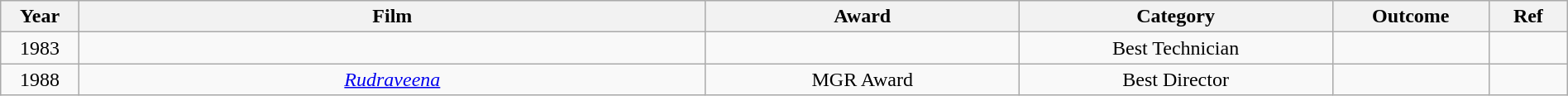<table class="wikitable" style="width:100%;">
<tr>
<th width=5%>Year</th>
<th style="width:40%;">Film</th>
<th style="width:20%;">Award</th>
<th style="width:20%;">Category</th>
<th style="width:10%;">Outcome</th>
<th style="width:5%;">Ref</th>
</tr>
<tr>
<td style="text-align:center;">1983</td>
<td style="text-align:center;"></td>
<td style="text-align:center;"></td>
<td style="text-align:center;">Best Technician</td>
<td></td>
<td></td>
</tr>
<tr>
<td style="text-align:center;">1988</td>
<td style="text-align:center;"><em><a href='#'>Rudraveena</a></em></td>
<td style="text-align:center;">MGR Award</td>
<td style="text-align:center;">Best Director</td>
<td></td>
<td></td>
</tr>
</table>
